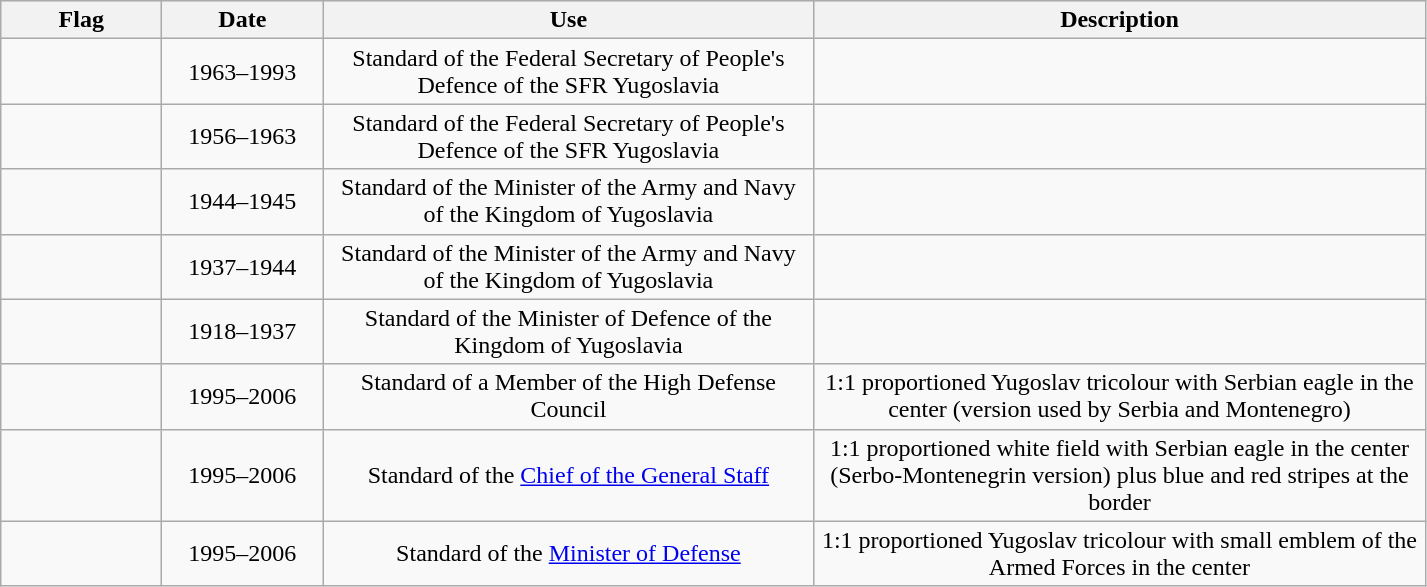<table class="wikitable" style="text-align:center;">
<tr style="background:#efefef;">
<th style="width:100px;">Flag</th>
<th style="width:100px;">Date</th>
<th style="width:320px; text-align:center;">Use</th>
<th style="width:400px; text-align:center;">Description</th>
</tr>
<tr>
<td></td>
<td>1963–1993</td>
<td>Standard of the Federal Secretary of People's Defence of the SFR Yugoslavia </td>
<td></td>
</tr>
<tr>
<td></td>
<td>1956–1963</td>
<td>Standard of the Federal Secretary of People's Defence of the SFR Yugoslavia </td>
<td></td>
</tr>
<tr>
<td></td>
<td>1944–1945</td>
<td>Standard of the Minister of the Army and Navy of the Kingdom of Yugoslavia </td>
<td></td>
</tr>
<tr>
<td></td>
<td>1937–1944</td>
<td>Standard of the Minister of the Army and Navy of the Kingdom of Yugoslavia </td>
<td></td>
</tr>
<tr>
<td></td>
<td>1918–1937</td>
<td>Standard of the Minister of Defence of the Kingdom of Yugoslavia </td>
<td></td>
</tr>
<tr>
<td></td>
<td>1995–2006</td>
<td> Standard of a Member of the High Defense Council</td>
<td>1:1 proportioned Yugoslav tricolour with Serbian eagle in the center (version used by Serbia and Montenegro)</td>
</tr>
<tr>
<td></td>
<td>1995–2006</td>
<td> Standard of the <a href='#'>Chief of the General Staff</a></td>
<td>1:1 proportioned white field with Serbian eagle in the center (Serbo-Montenegrin version) plus blue and red stripes at the border</td>
</tr>
<tr>
<td></td>
<td>1995–2006</td>
<td> Standard of the <a href='#'>Minister of Defense</a></td>
<td>1:1 proportioned Yugoslav tricolour with small emblem of the Armed Forces in the center</td>
</tr>
</table>
